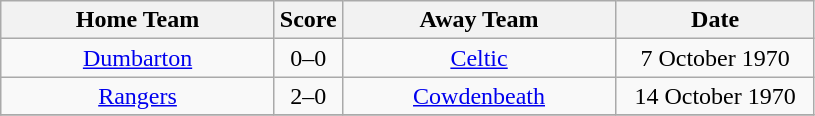<table class="wikitable" style="text-align:center;">
<tr>
<th width=175>Home Team</th>
<th width=20>Score</th>
<th width=175>Away Team</th>
<th width= 125>Date</th>
</tr>
<tr>
<td><a href='#'>Dumbarton</a></td>
<td>0–0</td>
<td><a href='#'>Celtic</a></td>
<td>7 October 1970</td>
</tr>
<tr>
<td><a href='#'>Rangers</a></td>
<td>2–0</td>
<td><a href='#'>Cowdenbeath</a></td>
<td>14 October 1970</td>
</tr>
<tr>
</tr>
</table>
